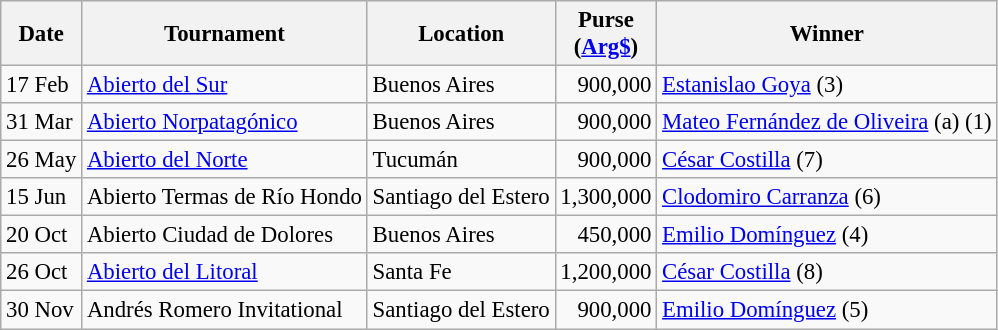<table class="wikitable" style="font-size:95%">
<tr>
<th>Date</th>
<th>Tournament</th>
<th>Location</th>
<th>Purse<br>(<a href='#'>Arg$</a>)</th>
<th>Winner</th>
</tr>
<tr>
<td>17 Feb</td>
<td><a href='#'>Abierto del Sur</a></td>
<td>Buenos Aires</td>
<td align=right>900,000</td>
<td> <a href='#'>Estanislao Goya</a> (3)</td>
</tr>
<tr>
<td>31 Mar</td>
<td><a href='#'>Abierto Norpatagónico</a></td>
<td>Buenos Aires</td>
<td align=right>900,000</td>
<td> <a href='#'>Mateo Fernández de Oliveira</a> (a) (1)</td>
</tr>
<tr>
<td>26 May</td>
<td><a href='#'>Abierto del Norte</a></td>
<td>Tucumán</td>
<td align=right>900,000</td>
<td> <a href='#'>César Costilla</a> (7)</td>
</tr>
<tr>
<td>15 Jun</td>
<td>Abierto Termas de Río Hondo</td>
<td>Santiago del Estero</td>
<td align=right>1,300,000</td>
<td> <a href='#'>Clodomiro Carranza</a> (6)</td>
</tr>
<tr>
<td>20 Oct</td>
<td>Abierto Ciudad de Dolores</td>
<td>Buenos Aires</td>
<td align=right>450,000</td>
<td> <a href='#'>Emilio Domínguez</a> (4)</td>
</tr>
<tr>
<td>26 Oct</td>
<td><a href='#'>Abierto del Litoral</a></td>
<td>Santa Fe</td>
<td align=right>1,200,000</td>
<td> <a href='#'>César Costilla</a> (8)</td>
</tr>
<tr>
<td>30 Nov</td>
<td>Andrés Romero Invitational</td>
<td>Santiago del Estero</td>
<td align=right>900,000</td>
<td> <a href='#'>Emilio Domínguez</a> (5)</td>
</tr>
</table>
